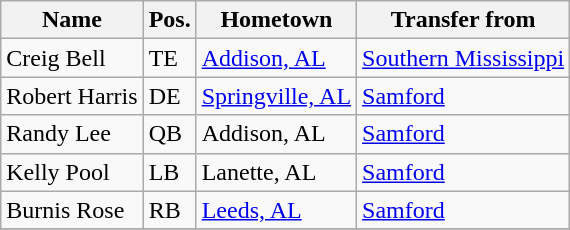<table class="wikitable sortable">
<tr>
<th>Name</th>
<th>Pos.</th>
<th>Hometown</th>
<th>Transfer from</th>
</tr>
<tr>
<td>Creig Bell</td>
<td>TE</td>
<td><a href='#'>Addison, AL</a></td>
<td><a href='#'>Southern Mississippi</a></td>
</tr>
<tr>
<td>Robert Harris</td>
<td>DE</td>
<td><a href='#'>Springville, AL</a></td>
<td><a href='#'>Samford</a></td>
</tr>
<tr>
<td>Randy Lee</td>
<td>QB</td>
<td>Addison, AL</td>
<td><a href='#'>Samford</a></td>
</tr>
<tr>
<td>Kelly Pool</td>
<td>LB</td>
<td Lanette, Alabama>Lanette, AL</td>
<td><a href='#'>Samford</a></td>
</tr>
<tr>
<td>Burnis Rose</td>
<td>RB</td>
<td><a href='#'>Leeds, AL</a></td>
<td><a href='#'>Samford</a></td>
</tr>
<tr>
</tr>
</table>
